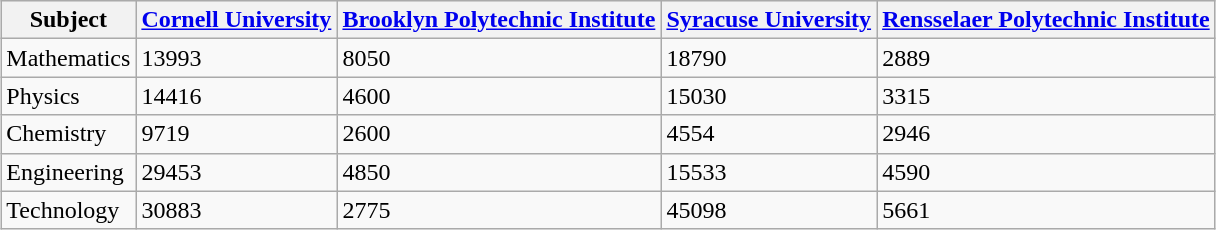<table class="wikitable" style="margin: 1em auto 1em auto">
<tr bgcolor=#efefef>
<th>Subject</th>
<th><a href='#'>Cornell University</a></th>
<th><a href='#'>Brooklyn Polytechnic Institute</a></th>
<th><a href='#'>Syracuse University</a></th>
<th><a href='#'>Rensselaer Polytechnic Institute</a></th>
</tr>
<tr>
<td>Mathematics</td>
<td>13993</td>
<td>8050</td>
<td>18790</td>
<td>2889</td>
</tr>
<tr>
<td>Physics</td>
<td>14416</td>
<td>4600</td>
<td>15030</td>
<td>3315</td>
</tr>
<tr>
<td>Chemistry</td>
<td>9719</td>
<td>2600</td>
<td>4554</td>
<td>2946</td>
</tr>
<tr>
<td>Engineering</td>
<td>29453</td>
<td>4850</td>
<td>15533</td>
<td>4590</td>
</tr>
<tr>
<td>Technology</td>
<td>30883</td>
<td>2775</td>
<td>45098</td>
<td>5661</td>
</tr>
</table>
